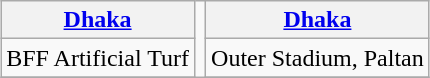<table class="wikitable" style="text-align:center; margin:0.2em auto;">
<tr>
<th><a href='#'>Dhaka</a></th>
<td rowspan="3"></td>
<th><a href='#'>Dhaka</a></th>
</tr>
<tr>
<td>BFF Artificial Turf</td>
<td>Outer Stadium, Paltan</td>
</tr>
<tr>
</tr>
</table>
